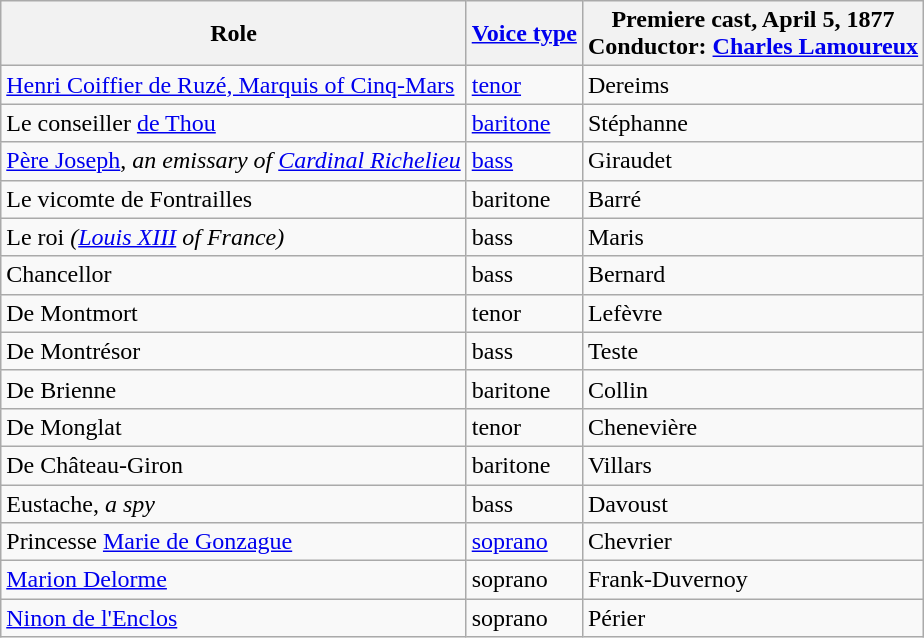<table class="wikitable">
<tr>
<th>Role</th>
<th><a href='#'>Voice type</a></th>
<th>Premiere cast, April 5, 1877<br>Conductor: <a href='#'>Charles Lamoureux</a></th>
</tr>
<tr>
<td><a href='#'>Henri Coiffier de Ruzé, Marquis of Cinq-Mars</a></td>
<td><a href='#'>tenor</a></td>
<td>Dereims</td>
</tr>
<tr>
<td>Le conseiller <a href='#'>de Thou</a></td>
<td><a href='#'>baritone</a></td>
<td>Stéphanne</td>
</tr>
<tr>
<td><a href='#'>Père Joseph</a>, <em>an emissary of <a href='#'>Cardinal Richelieu</a></em></td>
<td><a href='#'>bass</a></td>
<td>Giraudet</td>
</tr>
<tr>
<td>Le vicomte de Fontrailles</td>
<td>baritone</td>
<td>Barré</td>
</tr>
<tr>
<td>Le roi <em>(<a href='#'>Louis XIII</a> of France)</em></td>
<td>bass</td>
<td>Maris</td>
</tr>
<tr>
<td>Chancellor</td>
<td>bass</td>
<td>Bernard</td>
</tr>
<tr>
<td>De Montmort</td>
<td>tenor</td>
<td>Lefèvre</td>
</tr>
<tr>
<td>De Montrésor</td>
<td>bass</td>
<td>Teste</td>
</tr>
<tr>
<td>De Brienne</td>
<td>baritone</td>
<td>Collin</td>
</tr>
<tr>
<td>De Monglat</td>
<td>tenor</td>
<td>Chenevière</td>
</tr>
<tr>
<td>De Château-Giron</td>
<td>baritone</td>
<td>Villars</td>
</tr>
<tr>
<td>Eustache, <em>a spy</em></td>
<td>bass</td>
<td>Davoust</td>
</tr>
<tr>
<td>Princesse <a href='#'>Marie de Gonzague</a></td>
<td><a href='#'>soprano</a></td>
<td>Chevrier</td>
</tr>
<tr>
<td><a href='#'>Marion Delorme</a></td>
<td>soprano</td>
<td>Frank-Duvernoy</td>
</tr>
<tr>
<td><a href='#'>Ninon de l'Enclos</a></td>
<td>soprano</td>
<td>Périer</td>
</tr>
</table>
